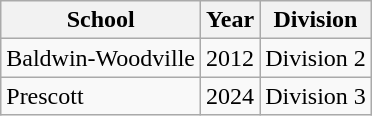<table class="wikitable">
<tr>
<th>School</th>
<th>Year</th>
<th>Division</th>
</tr>
<tr>
<td>Baldwin-Woodville</td>
<td>2012</td>
<td>Division 2</td>
</tr>
<tr>
<td>Prescott</td>
<td>2024</td>
<td>Division 3</td>
</tr>
</table>
